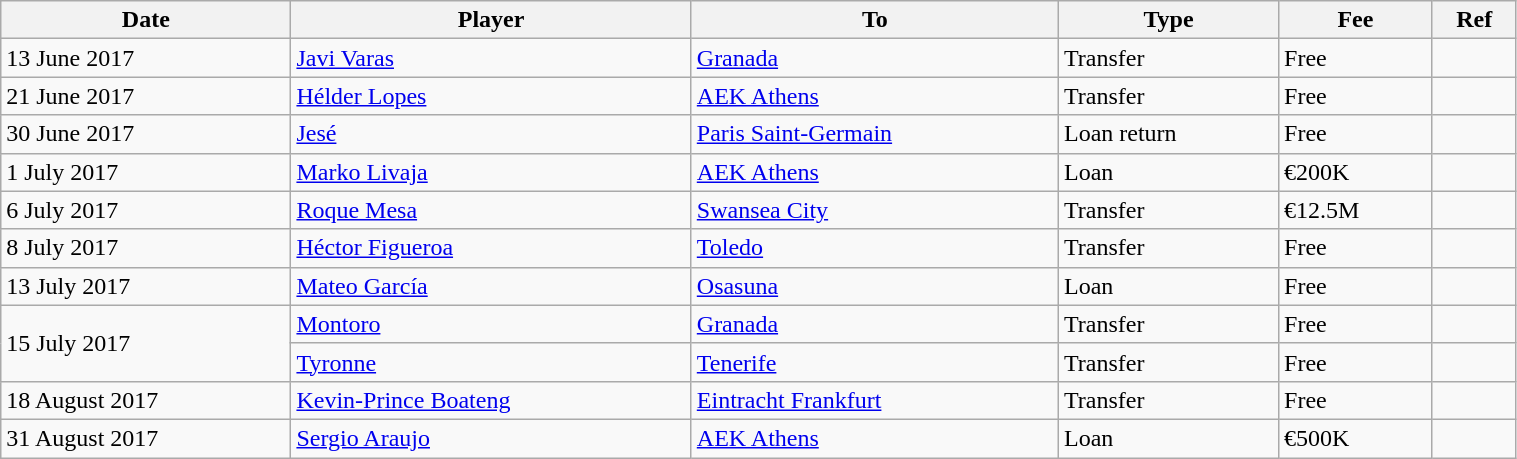<table class="wikitable" style="width:80%;">
<tr>
<th>Date</th>
<th>Player</th>
<th>To</th>
<th>Type</th>
<th>Fee</th>
<th>Ref</th>
</tr>
<tr>
<td>13 June 2017</td>
<td> <a href='#'>Javi Varas</a></td>
<td><a href='#'>Granada</a></td>
<td>Transfer</td>
<td>Free</td>
<td></td>
</tr>
<tr>
<td>21 June 2017</td>
<td> <a href='#'>Hélder Lopes</a></td>
<td> <a href='#'>AEK Athens</a></td>
<td>Transfer</td>
<td>Free</td>
<td></td>
</tr>
<tr>
<td>30 June 2017</td>
<td> <a href='#'>Jesé</a></td>
<td> <a href='#'>Paris Saint-Germain</a></td>
<td>Loan return</td>
<td>Free</td>
<td></td>
</tr>
<tr>
<td>1 July 2017</td>
<td> <a href='#'>Marko Livaja</a></td>
<td> <a href='#'>AEK Athens</a></td>
<td>Loan</td>
<td>€200K</td>
<td></td>
</tr>
<tr>
<td>6 July 2017</td>
<td> <a href='#'>Roque Mesa</a></td>
<td> <a href='#'>Swansea City</a></td>
<td>Transfer</td>
<td>€12.5M</td>
<td></td>
</tr>
<tr>
<td>8 July 2017</td>
<td> <a href='#'>Héctor Figueroa</a></td>
<td> <a href='#'>Toledo</a></td>
<td>Transfer</td>
<td>Free</td>
<td></td>
</tr>
<tr>
<td>13 July 2017</td>
<td> <a href='#'>Mateo García</a></td>
<td> <a href='#'>Osasuna</a></td>
<td>Loan</td>
<td>Free</td>
<td></td>
</tr>
<tr>
<td rowspan="2">15 July 2017</td>
<td> <a href='#'>Montoro</a></td>
<td><a href='#'>Granada</a></td>
<td>Transfer</td>
<td>Free</td>
<td></td>
</tr>
<tr>
<td> <a href='#'>Tyronne</a></td>
<td> <a href='#'>Tenerife</a></td>
<td>Transfer</td>
<td>Free</td>
<td></td>
</tr>
<tr>
<td>18 August 2017</td>
<td> <a href='#'>Kevin-Prince Boateng</a></td>
<td> <a href='#'>Eintracht Frankfurt</a></td>
<td>Transfer</td>
<td>Free</td>
<td></td>
</tr>
<tr>
<td>31 August 2017</td>
<td> <a href='#'>Sergio Araujo</a></td>
<td> <a href='#'>AEK Athens</a></td>
<td>Loan</td>
<td>€500K</td>
<td></td>
</tr>
</table>
